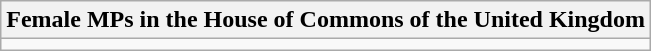<table class="wikitable">
<tr>
<th>Female MPs in the House of Commons of the United Kingdom</th>
</tr>
<tr>
<td></td>
</tr>
</table>
